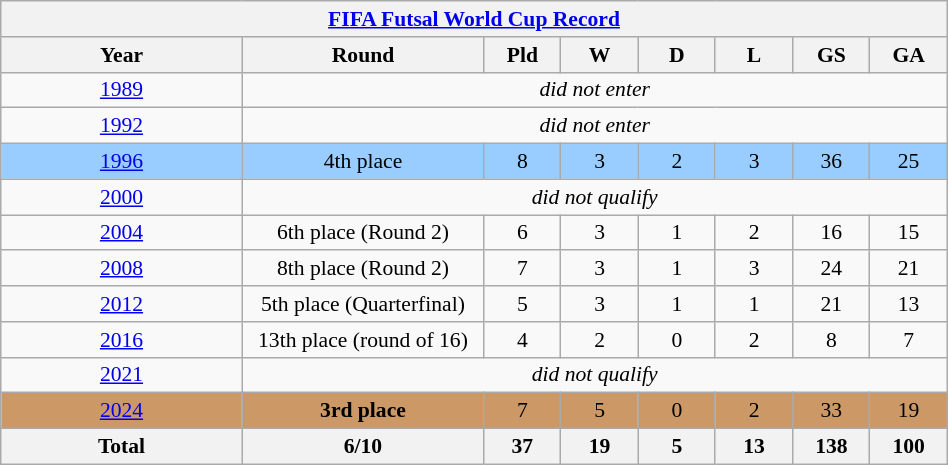<table class="wikitable" width=50% style="text-align: center;font-size:90%;">
<tr>
<th colspan="8"><a href='#'>FIFA Futsal World Cup Record</a></th>
</tr>
<tr>
<th width=25%>Year</th>
<th width=25%>Round</th>
<th width=8%>Pld</th>
<th width=8%>W</th>
<th width=8%>D</th>
<th width=8%>L</th>
<th width=8%>GS</th>
<th width=8%>GA</th>
</tr>
<tr>
<td> <a href='#'>1989</a></td>
<td colspan="7"><em>did not enter</em></td>
</tr>
<tr>
<td> <a href='#'>1992</a></td>
<td colspan="7"><em>did not enter</em></td>
</tr>
<tr style="background:#9acdff;">
<td> <a href='#'>1996</a></td>
<td>4th place</td>
<td>8</td>
<td>3</td>
<td>2</td>
<td>3</td>
<td>36</td>
<td>25</td>
</tr>
<tr>
<td> <a href='#'>2000</a></td>
<td colspan="7"><em>did not qualify</em></td>
</tr>
<tr>
<td> <a href='#'>2004</a></td>
<td>6th place (Round 2)</td>
<td>6</td>
<td>3</td>
<td>1</td>
<td>2</td>
<td>16</td>
<td>15</td>
</tr>
<tr>
<td> <a href='#'>2008</a></td>
<td>8th place (Round 2)</td>
<td>7</td>
<td>3</td>
<td>1</td>
<td>3</td>
<td>24</td>
<td>21</td>
</tr>
<tr>
<td> <a href='#'>2012</a></td>
<td>5th place (Quarterfinal)</td>
<td>5</td>
<td>3</td>
<td>1</td>
<td>1</td>
<td>21</td>
<td>13</td>
</tr>
<tr>
<td> <a href='#'>2016</a></td>
<td>13th place (round of 16)</td>
<td>4</td>
<td>2</td>
<td>0</td>
<td>2</td>
<td>8</td>
<td>7</td>
</tr>
<tr>
<td> <a href='#'>2021</a></td>
<td colspan="7"><em>did not qualify</em></td>
</tr>
<tr style="background:#CC9966">
<td> <a href='#'>2024</a></td>
<td><strong>3rd place</strong></td>
<td>7</td>
<td>5</td>
<td>0</td>
<td>2</td>
<td>33</td>
<td>19</td>
</tr>
<tr>
<th><strong>Total</strong></th>
<th>6/10</th>
<th>37</th>
<th>19</th>
<th>5</th>
<th>13</th>
<th>138</th>
<th>100</th>
</tr>
</table>
